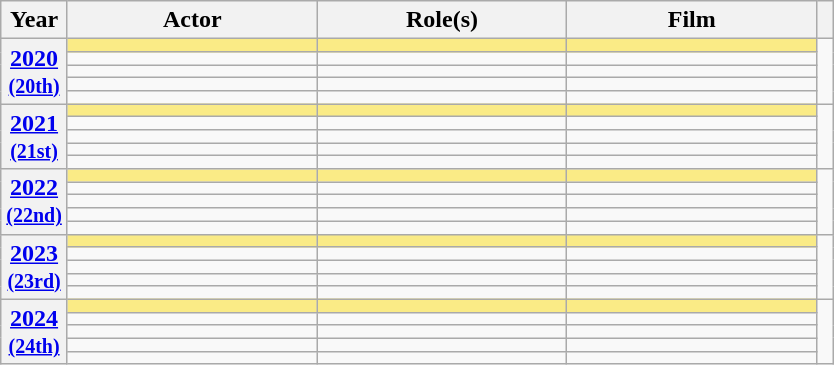<table class="wikitable sortable">
<tr>
<th scope="col" style="width:8%;">Year</th>
<th scope="col" style="width:30%;">Actor</th>
<th scope="col" style="width:30%;">Role(s)</th>
<th scope="col" style="width:30%;">Film</th>
<th scope="col" style="width:2%;" class="unsortable"></th>
</tr>
<tr>
<th scope="row" rowspan=5 style="text-align:center"><a href='#'>2020</a> <br><small><a href='#'>(20th)</a> </small></th>
<td style="background:#FAEB86;"><strong></strong></td>
<td style="background:#FAEB86;"><strong></strong></td>
<td style="background:#FAEB86;"><strong></strong></td>
<td rowspan=5></td>
</tr>
<tr>
<td></td>
<td></td>
<td></td>
</tr>
<tr>
<td></td>
<td></td>
<td></td>
</tr>
<tr>
<td></td>
<td></td>
<td></td>
</tr>
<tr>
<td></td>
<td></td>
<td></td>
</tr>
<tr>
<th scope="row" rowspan=5 style="text-align:center"><a href='#'>2021</a> <br><small><a href='#'>(21st)</a> </small></th>
<td style="background:#FAEB86;"><strong></strong></td>
<td style="background:#FAEB86;"><strong></strong></td>
<td style="background:#FAEB86;"><strong></strong></td>
<td rowspan=5></td>
</tr>
<tr>
<td></td>
<td></td>
<td></td>
</tr>
<tr>
<td></td>
<td></td>
<td></td>
</tr>
<tr>
<td></td>
<td></td>
<td></td>
</tr>
<tr>
<td></td>
<td></td>
<td></td>
</tr>
<tr>
<th scope="row" rowspan=5 style="text-align:center"><a href='#'>2022</a> <br><small><a href='#'>(22nd)</a> </small></th>
<td style="background:#FAEB86;"><strong></strong></td>
<td style="background:#FAEB86;"><strong></strong></td>
<td style="background:#FAEB86;"><strong></strong></td>
<td rowspan=5></td>
</tr>
<tr>
<td></td>
<td></td>
<td></td>
</tr>
<tr>
<td></td>
<td></td>
<td></td>
</tr>
<tr>
<td></td>
<td></td>
<td></td>
</tr>
<tr>
<td></td>
<td></td>
<td></td>
</tr>
<tr>
<th scope="row" rowspan=5 style="text-align:center"><a href='#'>2023</a> <br><small><a href='#'>(23rd)</a> </small></th>
<td style="background:#FAEB86;"><strong></strong></td>
<td style="background:#FAEB86;"><strong></strong></td>
<td style="background:#FAEB86;"><strong></strong></td>
<td rowspan=5></td>
</tr>
<tr>
<td></td>
<td></td>
<td></td>
</tr>
<tr>
<td></td>
<td></td>
<td></td>
</tr>
<tr>
<td></td>
<td></td>
<td></td>
</tr>
<tr>
<td></td>
<td></td>
<td></td>
</tr>
<tr>
<th scope="row" rowspan=5 style="text-align:center"><a href='#'>2024</a> <br><small><a href='#'>(24th)</a> </small></th>
<td style="background:#FAEB86;"><strong></strong></td>
<td style="background:#FAEB86;"><strong></strong></td>
<td style="background:#FAEB86;"><strong></strong></td>
<td rowspan=5></td>
</tr>
<tr>
<td></td>
<td></td>
<td></td>
</tr>
<tr>
<td></td>
<td></td>
<td></td>
</tr>
<tr>
<td></td>
<td></td>
<td></td>
</tr>
<tr>
<td></td>
<td></td>
<td></td>
</tr>
</table>
